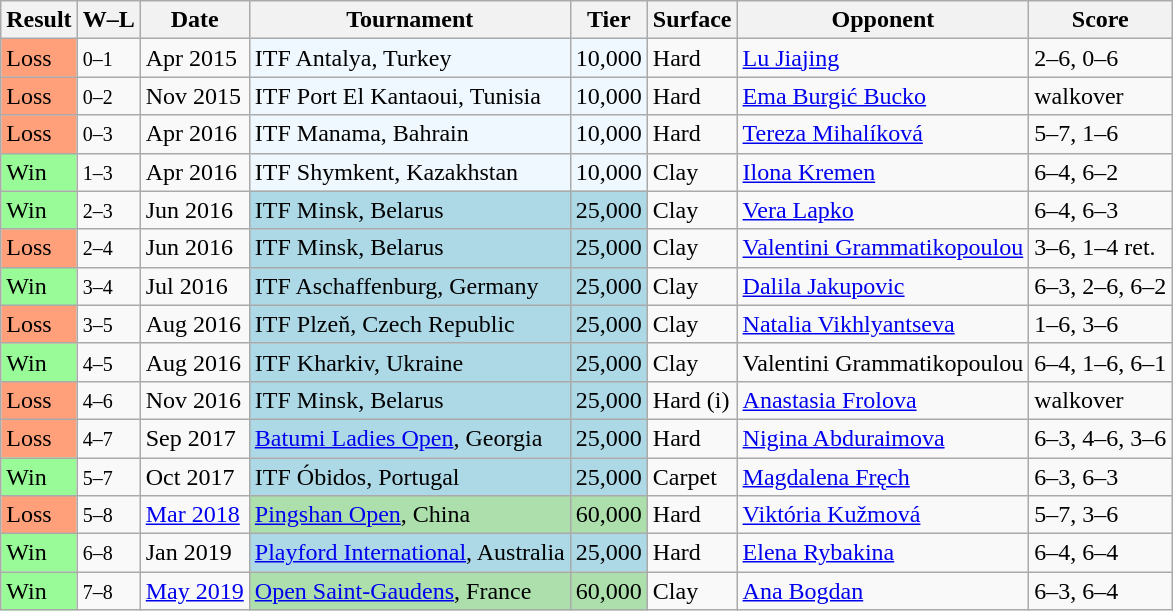<table class="sortable wikitable nowrap">
<tr>
<th>Result</th>
<th class="unsortable">W–L</th>
<th>Date</th>
<th>Tournament</th>
<th>Tier</th>
<th>Surface</th>
<th>Opponent</th>
<th class="unsortable">Score</th>
</tr>
<tr>
<td style="background:#ffa07a;">Loss</td>
<td><small>0–1</small></td>
<td>Apr 2015</td>
<td style="background:#f0f8ff;">ITF Antalya, Turkey</td>
<td style="background:#f0f8ff;">10,000</td>
<td>Hard</td>
<td> <a href='#'>Lu Jiajing</a></td>
<td>2–6, 0–6</td>
</tr>
<tr>
<td style="background:#ffa07a;">Loss</td>
<td><small>0–2</small></td>
<td>Nov 2015</td>
<td style="background:#f0f8ff;">ITF Port El Kantaoui, Tunisia</td>
<td style="background:#f0f8ff;">10,000</td>
<td>Hard</td>
<td> <a href='#'>Ema Burgić Bucko</a></td>
<td>walkover</td>
</tr>
<tr>
<td style="background:#ffa07a;">Loss</td>
<td><small>0–3</small></td>
<td>Apr 2016</td>
<td style="background:#f0f8ff;">ITF Manama, Bahrain</td>
<td style="background:#f0f8ff;">10,000</td>
<td>Hard</td>
<td> <a href='#'>Tereza Mihalíková</a></td>
<td>5–7, 1–6</td>
</tr>
<tr>
<td style="background:#98fb98;">Win</td>
<td><small>1–3</small></td>
<td>Apr 2016</td>
<td style="background:#f0f8ff;">ITF Shymkent, Kazakhstan</td>
<td style="background:#f0f8ff;">10,000</td>
<td>Clay</td>
<td> <a href='#'>Ilona Kremen</a></td>
<td>6–4, 6–2</td>
</tr>
<tr>
<td style="background:#98fb98;">Win</td>
<td><small>2–3</small></td>
<td>Jun 2016</td>
<td style="background:lightblue;">ITF Minsk, Belarus</td>
<td style="background:lightblue;">25,000</td>
<td>Clay</td>
<td> <a href='#'>Vera Lapko</a></td>
<td>6–4, 6–3</td>
</tr>
<tr>
<td style="background:#ffa07a;">Loss</td>
<td><small>2–4</small></td>
<td>Jun 2016</td>
<td style="background:lightblue;">ITF Minsk, Belarus</td>
<td style="background:lightblue;">25,000</td>
<td>Clay</td>
<td> <a href='#'>Valentini Grammatikopoulou</a></td>
<td>3–6, 1–4 ret.</td>
</tr>
<tr>
<td style="background:#98fb98;">Win</td>
<td><small>3–4</small></td>
<td>Jul 2016</td>
<td style="background:lightblue;">ITF Aschaffenburg, Germany</td>
<td style="background:lightblue;">25,000</td>
<td>Clay</td>
<td> <a href='#'>Dalila Jakupovic</a></td>
<td>6–3, 2–6, 6–2</td>
</tr>
<tr>
<td style="background:#ffa07a;">Loss</td>
<td><small>3–5</small></td>
<td>Aug 2016</td>
<td style="background:lightblue;">ITF Plzeň, Czech Republic</td>
<td style="background:lightblue;">25,000</td>
<td>Clay</td>
<td> <a href='#'>Natalia Vikhlyantseva</a></td>
<td>1–6, 3–6</td>
</tr>
<tr>
<td style="background:#98fb98;">Win</td>
<td><small>4–5</small></td>
<td>Aug 2016</td>
<td style="background:lightblue;">ITF Kharkiv, Ukraine</td>
<td style="background:lightblue;">25,000</td>
<td>Clay</td>
<td> Valentini Grammatikopoulou</td>
<td>6–4, 1–6, 6–1</td>
</tr>
<tr>
<td style="background:#ffa07a;">Loss</td>
<td><small>4–6</small></td>
<td>Nov 2016</td>
<td style="background:lightblue;">ITF Minsk, Belarus</td>
<td style="background:lightblue;">25,000</td>
<td>Hard (i)</td>
<td> <a href='#'>Anastasia Frolova</a></td>
<td>walkover</td>
</tr>
<tr>
<td style="background:#ffa07a;">Loss</td>
<td><small>4–7</small></td>
<td>Sep 2017</td>
<td style="background:lightblue;"><a href='#'>Batumi Ladies Open</a>, Georgia</td>
<td style="background:lightblue;">25,000</td>
<td>Hard</td>
<td> <a href='#'>Nigina Abduraimova</a></td>
<td>6–3, 4–6, 3–6</td>
</tr>
<tr>
<td style="background:#98fb98;">Win</td>
<td><small>5–7</small></td>
<td>Oct 2017</td>
<td style="background:lightblue;">ITF Óbidos, Portugal</td>
<td style="background:lightblue;">25,000</td>
<td>Carpet</td>
<td> <a href='#'>Magdalena Fręch</a></td>
<td>6–3, 6–3</td>
</tr>
<tr>
<td style="background:#ffa07a;">Loss</td>
<td><small>5–8</small></td>
<td><a href='#'>Mar 2018</a></td>
<td style="background:#addfad;"><a href='#'>Pingshan Open</a>, China</td>
<td style="background:#addfad;">60,000</td>
<td>Hard</td>
<td> <a href='#'>Viktória Kužmová</a></td>
<td>5–7, 3–6</td>
</tr>
<tr>
<td style="background:#98fb98;">Win</td>
<td><small>6–8</small></td>
<td>Jan 2019</td>
<td style="background:lightblue;"><a href='#'>Playford International</a>, Australia</td>
<td style="background:lightblue;">25,000</td>
<td>Hard</td>
<td> <a href='#'>Elena Rybakina</a></td>
<td>6–4, 6–4</td>
</tr>
<tr>
<td style="background:#98fb98;">Win</td>
<td><small>7–8</small></td>
<td><a href='#'>May 2019</a></td>
<td style="background:#addfad;"><a href='#'>Open Saint-Gaudens</a>, France</td>
<td style="background:#addfad;">60,000</td>
<td>Clay</td>
<td> <a href='#'>Ana Bogdan</a></td>
<td>6–3, 6–4</td>
</tr>
</table>
